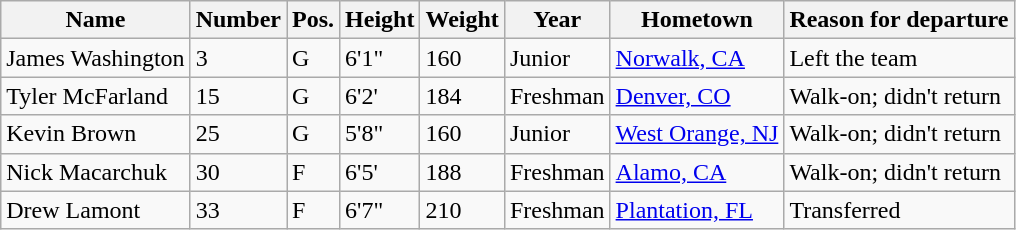<table class="wikitable sortable" border="1">
<tr>
<th>Name</th>
<th>Number</th>
<th>Pos.</th>
<th>Height</th>
<th>Weight</th>
<th>Year</th>
<th>Hometown</th>
<th class="unsortable">Reason for departure</th>
</tr>
<tr>
<td>James Washington</td>
<td>3</td>
<td>G</td>
<td>6'1"</td>
<td>160</td>
<td>Junior</td>
<td><a href='#'>Norwalk, CA</a></td>
<td>Left the team</td>
</tr>
<tr>
<td>Tyler McFarland</td>
<td>15</td>
<td>G</td>
<td>6'2'</td>
<td>184</td>
<td>Freshman</td>
<td><a href='#'>Denver, CO</a></td>
<td>Walk-on; didn't return</td>
</tr>
<tr>
<td>Kevin Brown</td>
<td>25</td>
<td>G</td>
<td>5'8"</td>
<td>160</td>
<td>Junior</td>
<td><a href='#'>West Orange, NJ</a></td>
<td>Walk-on; didn't return</td>
</tr>
<tr>
<td>Nick Macarchuk</td>
<td>30</td>
<td>F</td>
<td>6'5'</td>
<td>188</td>
<td>Freshman</td>
<td><a href='#'>Alamo, CA</a></td>
<td>Walk-on; didn't return</td>
</tr>
<tr>
<td>Drew Lamont</td>
<td>33</td>
<td>F</td>
<td>6'7"</td>
<td>210</td>
<td>Freshman</td>
<td><a href='#'>Plantation, FL</a></td>
<td>Transferred</td>
</tr>
</table>
